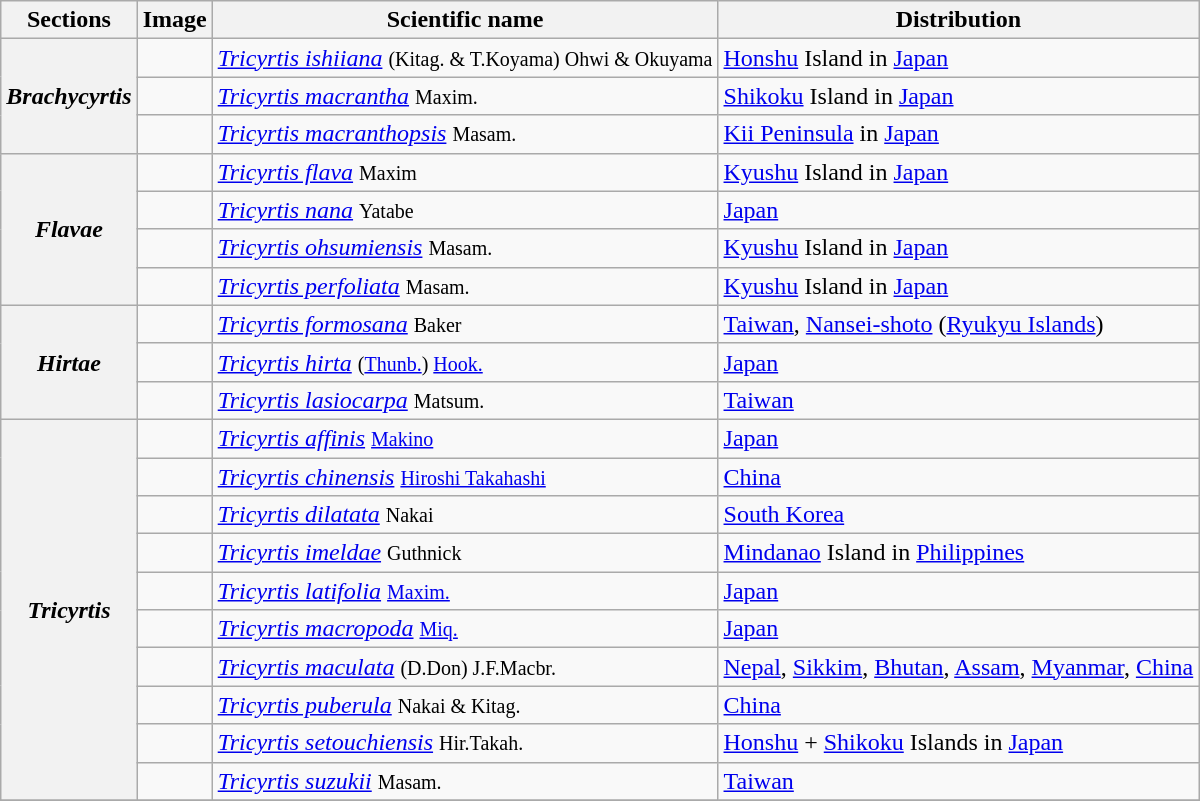<table class="wikitable collapsible">
<tr>
<th>Sections</th>
<th>Image</th>
<th>Scientific name</th>
<th>Distribution</th>
</tr>
<tr>
<th rowspan="3" style="text-align:center;"><em>Brachycyrtis</em></th>
<td></td>
<td><em><a href='#'>Tricyrtis ishiiana</a></em> <small>(Kitag. & T.Koyama) Ohwi & Okuyama</small></td>
<td><a href='#'>Honshu</a> Island in <a href='#'>Japan</a></td>
</tr>
<tr>
<td></td>
<td><em><a href='#'>Tricyrtis macrantha</a></em> <small>Maxim.</small></td>
<td><a href='#'>Shikoku</a> Island in <a href='#'>Japan</a></td>
</tr>
<tr>
<td></td>
<td><em><a href='#'>Tricyrtis macranthopsis</a></em> <small>Masam.</small></td>
<td><a href='#'>Kii Peninsula</a> in <a href='#'>Japan</a></td>
</tr>
<tr>
<th rowspan="4" style="text-align:center;"><em>Flavae</em></th>
<td></td>
<td><em><a href='#'>Tricyrtis flava</a></em> <small>Maxim</small></td>
<td><a href='#'>Kyushu</a> Island in <a href='#'>Japan</a></td>
</tr>
<tr>
<td></td>
<td><em><a href='#'>Tricyrtis nana</a></em> <small>Yatabe</small></td>
<td><a href='#'>Japan</a></td>
</tr>
<tr>
<td></td>
<td><em><a href='#'>Tricyrtis ohsumiensis</a></em> <small>Masam.</small></td>
<td><a href='#'>Kyushu</a> Island in <a href='#'>Japan</a></td>
</tr>
<tr>
<td></td>
<td><em><a href='#'>Tricyrtis perfoliata</a></em> <small>Masam.</small></td>
<td><a href='#'>Kyushu</a> Island in <a href='#'>Japan</a></td>
</tr>
<tr>
<th rowspan="3" style="text-align:center;"><em>Hirtae</em></th>
<td></td>
<td><em><a href='#'>Tricyrtis formosana</a></em> <small>Baker</small></td>
<td><a href='#'>Taiwan</a>, <a href='#'>Nansei-shoto</a> (<a href='#'>Ryukyu Islands</a>)</td>
</tr>
<tr>
<td></td>
<td><em><a href='#'>Tricyrtis hirta</a></em> <small>(<a href='#'>Thunb.</a>) <a href='#'>Hook.</a></small></td>
<td><a href='#'>Japan</a></td>
</tr>
<tr>
<td></td>
<td><em><a href='#'>Tricyrtis lasiocarpa</a></em> <small>Matsum.</small></td>
<td><a href='#'>Taiwan</a></td>
</tr>
<tr>
<th rowspan="10" style="text-align:center;"><em>Tricyrtis</em></th>
<td></td>
<td><em><a href='#'>Tricyrtis affinis</a></em> <small><a href='#'>Makino</a></small></td>
<td><a href='#'>Japan</a></td>
</tr>
<tr>
<td></td>
<td><em><a href='#'>Tricyrtis chinensis</a></em> <small><a href='#'>Hiroshi Takahashi</a> </small></td>
<td><a href='#'>China</a></td>
</tr>
<tr>
<td></td>
<td><em><a href='#'>Tricyrtis dilatata</a></em> <small>Nakai</small></td>
<td><a href='#'>South Korea</a></td>
</tr>
<tr>
<td></td>
<td><em><a href='#'>Tricyrtis imeldae</a></em> <small>Guthnick</small></td>
<td><a href='#'>Mindanao</a> Island in <a href='#'>Philippines</a></td>
</tr>
<tr>
<td></td>
<td><em><a href='#'>Tricyrtis latifolia</a></em> <small><a href='#'>Maxim.</a></small></td>
<td><a href='#'>Japan</a></td>
</tr>
<tr>
<td></td>
<td><em><a href='#'>Tricyrtis macropoda</a></em> <small><a href='#'>Miq.</a></small></td>
<td><a href='#'>Japan</a></td>
</tr>
<tr>
<td></td>
<td><em><a href='#'>Tricyrtis maculata</a></em> <small>(D.Don) J.F.Macbr.</small></td>
<td><a href='#'>Nepal</a>, <a href='#'>Sikkim</a>, <a href='#'>Bhutan</a>, <a href='#'>Assam</a>, <a href='#'>Myanmar</a>, <a href='#'>China</a></td>
</tr>
<tr>
<td></td>
<td><em><a href='#'>Tricyrtis puberula</a></em> <small>Nakai & Kitag.</small></td>
<td><a href='#'>China</a></td>
</tr>
<tr>
<td></td>
<td><em><a href='#'>Tricyrtis setouchiensis</a></em> <small>Hir.Takah.</small></td>
<td><a href='#'>Honshu</a> + <a href='#'>Shikoku</a> Islands in <a href='#'>Japan</a></td>
</tr>
<tr>
<td></td>
<td><em><a href='#'>Tricyrtis suzukii</a></em> <small>Masam.</small></td>
<td><a href='#'>Taiwan</a></td>
</tr>
<tr>
</tr>
</table>
